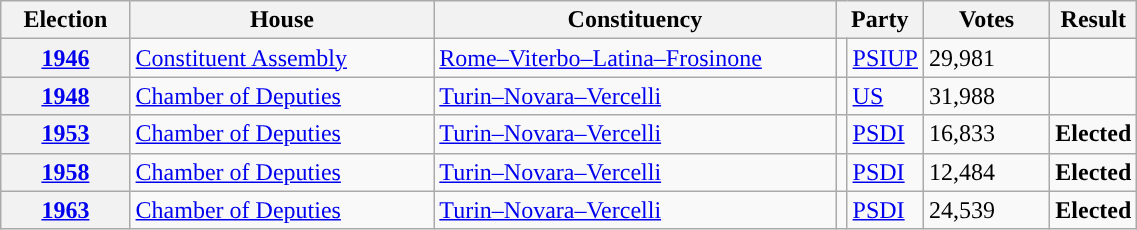<table class=wikitable style="width:60%; border:1px #AAAAFF solid">
<tr>
<th width=12%>Election</th>
<th width=30%>House</th>
<th width=40%>Constituency</th>
<th width=5% colspan="2">Party</th>
<th width=12%>Votes</th>
<th width=12%>Result</th>
</tr>
<tr>
<th><a href='#'>1946</a></th>
<td><a href='#'>Constituent Assembly</a></td>
<td><a href='#'>Rome–Viterbo–Latina–Frosinone</a></td>
<td></td>
<td><a href='#'>PSIUP</a></td>
<td>29,981</td>
<td></td>
</tr>
<tr>
<th><a href='#'>1948</a></th>
<td><a href='#'>Chamber of Deputies</a></td>
<td><a href='#'>Turin–Novara–Vercelli</a></td>
<td></td>
<td><a href='#'>US</a></td>
<td>31,988</td>
<td></td>
</tr>
<tr>
<th><a href='#'>1953</a></th>
<td><a href='#'>Chamber of Deputies</a></td>
<td><a href='#'>Turin–Novara–Vercelli</a></td>
<td></td>
<td><a href='#'>PSDI</a></td>
<td>16,833</td>
<td> <strong>Elected</strong></td>
</tr>
<tr>
<th><a href='#'>1958</a></th>
<td><a href='#'>Chamber of Deputies</a></td>
<td><a href='#'>Turin–Novara–Vercelli</a></td>
<td></td>
<td><a href='#'>PSDI</a></td>
<td>12,484</td>
<td> <strong>Elected</strong></td>
</tr>
<tr>
<th><a href='#'>1963</a></th>
<td><a href='#'>Chamber of Deputies</a></td>
<td><a href='#'>Turin–Novara–Vercelli</a></td>
<td></td>
<td><a href='#'>PSDI</a></td>
<td>24,539</td>
<td> <strong>Elected</strong></td>
</tr>
</table>
